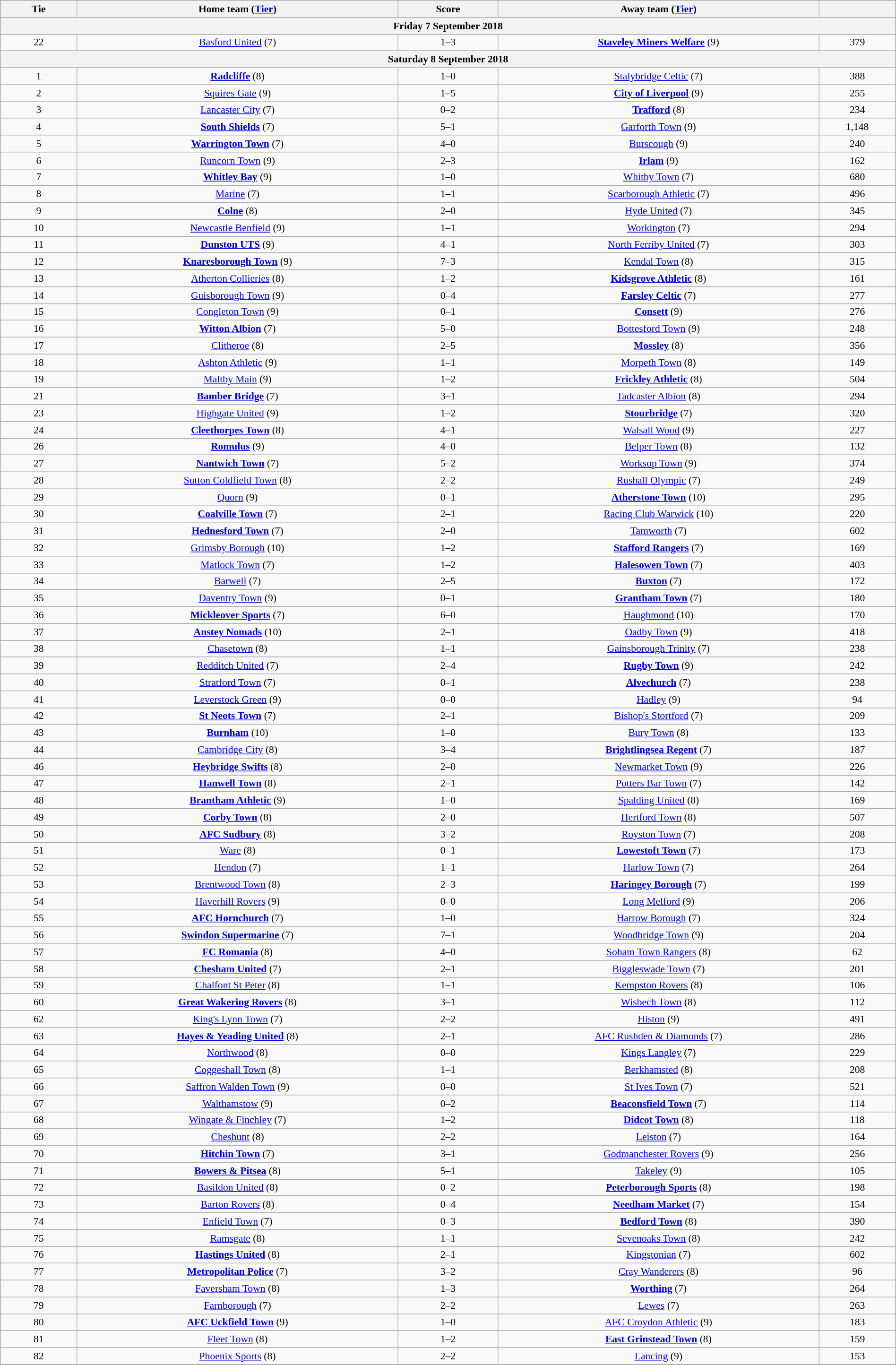<table class="wikitable" style="text-align:center; font-size:90%; width:100%">
<tr>
<th scope="col" style="width:  8.43%;">Tie</th>
<th scope="col" style="width: 35.29%;">Home team (<a href='#'>Tier</a>)</th>
<th scope="col" style="width: 11.00%;">Score</th>
<th scope="col" style="width: 35.29%;">Away team (<a href='#'>Tier</a>)</th>
<th scope="col" style="width:  8.43%;"></th>
</tr>
<tr>
<th colspan="5"><strong>Friday 7 September 2018</strong></th>
</tr>
<tr>
<td>22</td>
<td><a href='#'>Basford United</a> (7)</td>
<td>1–3</td>
<td><strong><a href='#'>Staveley Miners Welfare</a></strong> (9)</td>
<td>379</td>
</tr>
<tr>
<th colspan="5"><strong>Saturday 8 September 2018</strong></th>
</tr>
<tr>
<td>1</td>
<td><strong><a href='#'>Radcliffe</a></strong> (8)</td>
<td>1–0</td>
<td><a href='#'>Stalybridge Celtic</a> (7)</td>
<td>388</td>
</tr>
<tr>
<td>2</td>
<td><a href='#'>Squires Gate</a> (9)</td>
<td>1–5</td>
<td><strong><a href='#'>City of Liverpool</a></strong> (9)</td>
<td>255</td>
</tr>
<tr>
<td>3</td>
<td><a href='#'>Lancaster City</a> (7)</td>
<td>0–2</td>
<td><strong><a href='#'>Trafford</a></strong> (8)</td>
<td>234</td>
</tr>
<tr>
<td>4</td>
<td><strong><a href='#'>South Shields</a></strong> (7)</td>
<td>5–1</td>
<td><a href='#'>Garforth Town</a> (9)</td>
<td>1,148</td>
</tr>
<tr>
<td>5</td>
<td><strong><a href='#'>Warrington Town</a></strong> (7)</td>
<td>4–0</td>
<td><a href='#'>Burscough</a> (9)</td>
<td>240</td>
</tr>
<tr>
<td>6</td>
<td><a href='#'>Runcorn Town</a> (9)</td>
<td>2–3</td>
<td><strong><a href='#'>Irlam</a></strong> (9)</td>
<td>162</td>
</tr>
<tr>
<td>7</td>
<td><strong><a href='#'>Whitley Bay</a></strong> (9)</td>
<td>1–0</td>
<td><a href='#'>Whitby Town</a> (7)</td>
<td>680</td>
</tr>
<tr>
<td>8</td>
<td><a href='#'>Marine</a> (7)</td>
<td>1–1</td>
<td><a href='#'>Scarborough Athletic</a> (7)</td>
<td>496</td>
</tr>
<tr>
<td>9</td>
<td><strong><a href='#'>Colne</a></strong> (8)</td>
<td>2–0</td>
<td><a href='#'>Hyde United</a> (7)</td>
<td>345</td>
</tr>
<tr>
<td>10</td>
<td><a href='#'>Newcastle Benfield</a> (9)</td>
<td>1–1</td>
<td><a href='#'>Workington</a> (7)</td>
<td>294</td>
</tr>
<tr>
<td>11</td>
<td><strong><a href='#'>Dunston UTS</a></strong> (9)</td>
<td>4–1</td>
<td><a href='#'>North Ferriby United</a> (7)</td>
<td>303</td>
</tr>
<tr>
<td>12</td>
<td><strong><a href='#'>Knaresborough Town</a></strong> (9)</td>
<td>7–3</td>
<td><a href='#'>Kendal Town</a> (8)</td>
<td>315</td>
</tr>
<tr>
<td>13</td>
<td><a href='#'>Atherton Collieries</a> (8)</td>
<td>1–2</td>
<td><strong><a href='#'>Kidsgrove Athletic</a></strong> (8)</td>
<td>161</td>
</tr>
<tr>
<td>14</td>
<td><a href='#'>Guisborough Town</a> (9)</td>
<td>0–4</td>
<td><strong><a href='#'>Farsley Celtic</a></strong> (7)</td>
<td>277</td>
</tr>
<tr>
<td>15</td>
<td><a href='#'>Congleton Town</a> (9)</td>
<td>0–1</td>
<td><strong><a href='#'>Consett</a></strong> (9)</td>
<td>276</td>
</tr>
<tr>
<td>16</td>
<td><strong><a href='#'>Witton Albion</a></strong> (7)</td>
<td>5–0</td>
<td><a href='#'>Bottesford Town</a> (9)</td>
<td>248</td>
</tr>
<tr>
<td>17</td>
<td><a href='#'>Clitheroe</a> (8)</td>
<td>2–5</td>
<td><strong><a href='#'>Mossley</a></strong> (8)</td>
<td>356</td>
</tr>
<tr>
<td>18</td>
<td><a href='#'>Ashton Athletic</a> (9)</td>
<td>1–1</td>
<td><a href='#'>Morpeth Town</a> (8)</td>
<td>149</td>
</tr>
<tr>
<td>19</td>
<td><a href='#'>Maltby Main</a> (9)</td>
<td>1–2</td>
<td><strong><a href='#'>Frickley Athletic</a></strong> (8)</td>
<td>504</td>
</tr>
<tr>
<td>21</td>
<td><strong><a href='#'>Bamber Bridge</a></strong> (7)</td>
<td>3–1</td>
<td><a href='#'>Tadcaster Albion</a> (8)</td>
<td>294</td>
</tr>
<tr>
<td>23</td>
<td><a href='#'>Highgate United</a> (9)</td>
<td>1–2</td>
<td><strong><a href='#'>Stourbridge</a></strong> (7)</td>
<td>320</td>
</tr>
<tr>
<td>24</td>
<td><strong><a href='#'>Cleethorpes Town</a></strong> (8)</td>
<td>4–1</td>
<td><a href='#'>Walsall Wood</a> (9)</td>
<td>227</td>
</tr>
<tr>
<td>26</td>
<td><strong><a href='#'>Romulus</a></strong> (9)</td>
<td>4–0</td>
<td><a href='#'>Belper Town</a> (8)</td>
<td>132</td>
</tr>
<tr>
<td>27</td>
<td><strong><a href='#'>Nantwich Town</a></strong> (7)</td>
<td>5–2</td>
<td><a href='#'>Worksop Town</a> (9)</td>
<td>374</td>
</tr>
<tr>
<td>28</td>
<td><a href='#'>Sutton Coldfield Town</a> (8)</td>
<td>2–2</td>
<td><a href='#'>Rushall Olympic</a> (7)</td>
<td>249</td>
</tr>
<tr>
<td>29</td>
<td><a href='#'>Quorn</a> (9)</td>
<td>0–1</td>
<td><strong><a href='#'>Atherstone Town</a></strong> (10)</td>
<td>295</td>
</tr>
<tr>
<td>30</td>
<td><strong><a href='#'>Coalville Town</a></strong> (7)</td>
<td>2–1</td>
<td><a href='#'>Racing Club Warwick</a> (10)</td>
<td>220</td>
</tr>
<tr>
<td>31</td>
<td><strong><a href='#'>Hednesford Town</a></strong> (7)</td>
<td>2–0</td>
<td><a href='#'>Tamworth</a> (7)</td>
<td>602</td>
</tr>
<tr>
<td>32</td>
<td><a href='#'>Grimsby Borough</a> (10)</td>
<td>1–2</td>
<td><strong><a href='#'>Stafford Rangers</a></strong> (7)</td>
<td>169</td>
</tr>
<tr>
<td>33</td>
<td><a href='#'>Matlock Town</a> (7)</td>
<td>1–2</td>
<td><strong><a href='#'>Halesowen Town</a></strong> (7)</td>
<td>403</td>
</tr>
<tr>
<td>34</td>
<td><a href='#'>Barwell</a> (7)</td>
<td>2–5</td>
<td><strong><a href='#'>Buxton</a></strong> (7)</td>
<td>172</td>
</tr>
<tr>
<td>35</td>
<td><a href='#'>Daventry Town</a> (9)</td>
<td>0–1</td>
<td><strong><a href='#'>Grantham Town</a></strong> (7)</td>
<td>180</td>
</tr>
<tr>
<td>36</td>
<td><strong><a href='#'>Mickleover Sports</a></strong> (7)</td>
<td>6–0</td>
<td><a href='#'>Haughmond</a> (10)</td>
<td>170</td>
</tr>
<tr>
<td>37</td>
<td><strong><a href='#'>Anstey Nomads</a></strong> (10)</td>
<td>2–1</td>
<td><a href='#'>Oadby Town</a> (9)</td>
<td>418</td>
</tr>
<tr>
<td>38</td>
<td><a href='#'>Chasetown</a> (8)</td>
<td>1–1</td>
<td><a href='#'>Gainsborough Trinity</a> (7)</td>
<td>238</td>
</tr>
<tr>
<td>39</td>
<td><a href='#'>Redditch United</a> (7)</td>
<td>2–4</td>
<td><strong><a href='#'>Rugby Town</a></strong> (9)</td>
<td>242</td>
</tr>
<tr>
<td>40</td>
<td><a href='#'>Stratford Town</a> (7)</td>
<td>0–1</td>
<td><strong><a href='#'>Alvechurch</a></strong> (7)</td>
<td>238</td>
</tr>
<tr>
<td>41</td>
<td><a href='#'>Leverstock Green</a> (9)</td>
<td>0–0</td>
<td><a href='#'>Hadley</a> (9)</td>
<td>94</td>
</tr>
<tr>
<td>42</td>
<td><strong><a href='#'>St Neots Town</a></strong> (7)</td>
<td>2–1</td>
<td><a href='#'>Bishop's Stortford</a> (7)</td>
<td>209</td>
</tr>
<tr>
<td>43</td>
<td><strong><a href='#'>Burnham</a></strong> (10)</td>
<td>1–0</td>
<td><a href='#'>Bury Town</a> (8)</td>
<td>133</td>
</tr>
<tr>
<td>44</td>
<td><a href='#'>Cambridge City</a> (8)</td>
<td>3–4</td>
<td><strong><a href='#'>Brightlingsea Regent</a></strong> (7)</td>
<td>187</td>
</tr>
<tr>
<td>46</td>
<td><strong><a href='#'>Heybridge Swifts</a></strong> (8)</td>
<td>2–0</td>
<td><a href='#'>Newmarket Town</a> (9)</td>
<td>226</td>
</tr>
<tr>
<td>47</td>
<td><strong><a href='#'>Hanwell Town</a></strong> (8)</td>
<td>2–1</td>
<td><a href='#'>Potters Bar Town</a> (7)</td>
<td>142</td>
</tr>
<tr>
<td>48</td>
<td><strong><a href='#'>Brantham Athletic</a></strong> (9)</td>
<td>1–0</td>
<td><a href='#'>Spalding United</a> (8)</td>
<td>169</td>
</tr>
<tr>
<td>49</td>
<td><strong><a href='#'>Corby Town</a></strong> (8)</td>
<td>2–0</td>
<td><a href='#'>Hertford Town</a> (8)</td>
<td>507</td>
</tr>
<tr>
<td>50</td>
<td><strong><a href='#'>AFC Sudbury</a></strong> (8)</td>
<td>3–2</td>
<td><a href='#'>Royston Town</a> (7)</td>
<td>208</td>
</tr>
<tr>
<td>51</td>
<td><a href='#'>Ware</a> (8)</td>
<td>0–1</td>
<td><strong><a href='#'>Lowestoft Town</a></strong> (7)</td>
<td>173</td>
</tr>
<tr>
<td>52</td>
<td><a href='#'>Hendon</a> (7)</td>
<td>1–1</td>
<td><a href='#'>Harlow Town</a> (7)</td>
<td>264</td>
</tr>
<tr>
<td>53</td>
<td><a href='#'>Brentwood Town</a> (8)</td>
<td>2–3</td>
<td><strong><a href='#'>Haringey Borough</a></strong> (7)</td>
<td>199</td>
</tr>
<tr>
<td>54</td>
<td><a href='#'>Haverhill Rovers</a> (9)</td>
<td>0–0</td>
<td><a href='#'>Long Melford</a> (9)</td>
<td>206</td>
</tr>
<tr>
<td>55</td>
<td><strong><a href='#'>AFC Hornchurch</a></strong> (7)</td>
<td>1–0</td>
<td><a href='#'>Harrow Borough</a> (7)</td>
<td>324</td>
</tr>
<tr>
<td>56</td>
<td><strong><a href='#'>Swindon Supermarine</a></strong> (7)</td>
<td>7–1</td>
<td><a href='#'>Woodbridge Town</a> (9)</td>
<td>204</td>
</tr>
<tr>
<td>57</td>
<td><strong><a href='#'>FC Romania</a></strong> (8)</td>
<td>4–0</td>
<td><a href='#'>Soham Town Rangers</a> (8)</td>
<td>62</td>
</tr>
<tr>
<td>58</td>
<td><strong><a href='#'>Chesham United</a></strong> (7)</td>
<td>2–1</td>
<td><a href='#'>Biggleswade Town</a> (7)</td>
<td>201</td>
</tr>
<tr>
<td>59</td>
<td><a href='#'>Chalfont St Peter</a> (8)</td>
<td>1–1</td>
<td><a href='#'>Kempston Rovers</a> (8)</td>
<td>106</td>
</tr>
<tr>
<td>60</td>
<td><strong><a href='#'>Great Wakering Rovers</a></strong> (8)</td>
<td>3–1</td>
<td><a href='#'>Wisbech Town</a> (8)</td>
<td>112</td>
</tr>
<tr>
<td>62</td>
<td><a href='#'>King's Lynn Town</a> (7)</td>
<td>2–2</td>
<td><a href='#'>Histon</a> (9)</td>
<td>491</td>
</tr>
<tr>
<td>63</td>
<td><strong><a href='#'>Hayes & Yeading United</a></strong> (8)</td>
<td>2–1</td>
<td><a href='#'>AFC Rushden & Diamonds</a> (7)</td>
<td>286</td>
</tr>
<tr>
<td>64</td>
<td><a href='#'>Northwood</a> (8)</td>
<td>0–0</td>
<td><a href='#'>Kings Langley</a> (7)</td>
<td>229</td>
</tr>
<tr>
<td>65</td>
<td><a href='#'>Coggeshall Town</a> (8)</td>
<td>1–1</td>
<td><a href='#'>Berkhamsted</a> (8)</td>
<td>208</td>
</tr>
<tr>
<td>66</td>
<td><a href='#'>Saffron Walden Town</a> (9)</td>
<td>0–0</td>
<td><a href='#'>St Ives Town</a> (7)</td>
<td>521</td>
</tr>
<tr>
<td>67</td>
<td><a href='#'>Walthamstow</a> (9)</td>
<td>0–2</td>
<td><strong><a href='#'>Beaconsfield Town</a></strong> (7)</td>
<td>114</td>
</tr>
<tr>
<td>68</td>
<td><a href='#'>Wingate & Finchley</a> (7)</td>
<td>1–2</td>
<td><strong><a href='#'>Didcot Town</a></strong> (8)</td>
<td>118</td>
</tr>
<tr>
<td>69</td>
<td><a href='#'>Cheshunt</a> (8)</td>
<td>2–2</td>
<td><a href='#'>Leiston</a> (7)</td>
<td>164</td>
</tr>
<tr>
<td>70</td>
<td><strong><a href='#'>Hitchin Town</a></strong> (7)</td>
<td>3–1</td>
<td><a href='#'>Godmanchester Rovers</a> (9)</td>
<td>256</td>
</tr>
<tr>
<td>71</td>
<td><strong><a href='#'>Bowers & Pitsea</a></strong> (8)</td>
<td>5–1</td>
<td><a href='#'>Takeley</a> (9)</td>
<td>105</td>
</tr>
<tr>
<td>72</td>
<td><a href='#'>Basildon United</a> (8)</td>
<td>0–2</td>
<td><strong><a href='#'>Peterborough Sports</a></strong> (8)</td>
<td>198</td>
</tr>
<tr>
<td>73</td>
<td><a href='#'>Barton Rovers</a> (8)</td>
<td>0–4</td>
<td><strong><a href='#'>Needham Market</a></strong> (7)</td>
<td>154</td>
</tr>
<tr>
<td>74</td>
<td><a href='#'>Enfield Town</a> (7)</td>
<td>0–3</td>
<td><strong><a href='#'>Bedford Town</a></strong> (8)</td>
<td>390</td>
</tr>
<tr>
<td>75</td>
<td><a href='#'>Ramsgate</a> (8)</td>
<td>1–1</td>
<td><a href='#'>Sevenoaks Town</a> (8)</td>
<td>242</td>
</tr>
<tr>
<td>76</td>
<td><strong><a href='#'>Hastings United</a></strong> (8)</td>
<td>2–1</td>
<td><a href='#'>Kingstonian</a> (7)</td>
<td>602</td>
</tr>
<tr>
<td>77</td>
<td><strong><a href='#'>Metropolitan Police</a></strong> (7)</td>
<td>3–2</td>
<td><a href='#'>Cray Wanderers</a> (8)</td>
<td>96</td>
</tr>
<tr>
<td>78</td>
<td><a href='#'>Faversham Town</a> (8)</td>
<td>1–3</td>
<td><strong><a href='#'>Worthing</a></strong> (7)</td>
<td>264</td>
</tr>
<tr>
<td>79</td>
<td><a href='#'>Farnborough</a> (7)</td>
<td>2–2</td>
<td><a href='#'>Lewes</a> (7)</td>
<td>263</td>
</tr>
<tr>
<td>80</td>
<td><strong><a href='#'>AFC Uckfield Town</a></strong> (9)</td>
<td>1–0</td>
<td><a href='#'>AFC Croydon Athletic</a> (9)</td>
<td>183</td>
</tr>
<tr>
<td>81</td>
<td><a href='#'>Fleet Town</a> (8)</td>
<td>1–2</td>
<td><strong><a href='#'>East Grinstead Town</a></strong> (8)</td>
<td>159</td>
</tr>
<tr>
<td>82</td>
<td><a href='#'>Phoenix Sports</a> (8)</td>
<td>2–2</td>
<td><a href='#'>Lancing</a> (9)</td>
<td>153</td>
</tr>
<tr>
</tr>
</table>
